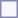<table style="border:1px solid #8888aa; background-color:#f7f8ff; padding:5px; font-size:95%; margin: 0px 12px 12px 0px;">
</table>
